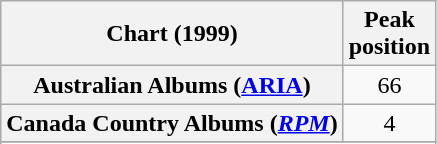<table class="wikitable sortable plainrowheaders" style="text-align:center">
<tr>
<th scope="col">Chart (1999)</th>
<th scope="col">Peak<br>position</th>
</tr>
<tr>
<th scope="row">Australian Albums (<a href='#'>ARIA</a>)</th>
<td>66</td>
</tr>
<tr>
<th scope="row">Canada Country Albums (<em><a href='#'>RPM</a></em>)</th>
<td>4</td>
</tr>
<tr>
</tr>
<tr>
</tr>
<tr>
</tr>
</table>
